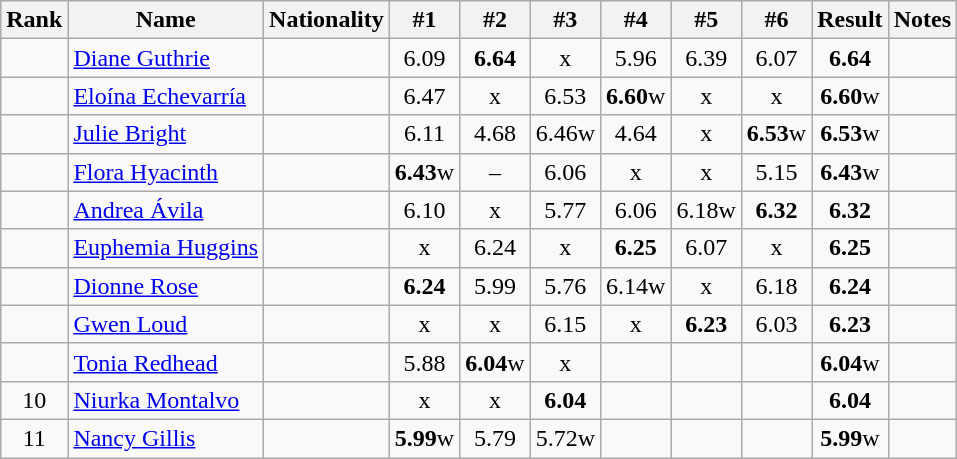<table class="wikitable sortable" style="text-align:center">
<tr>
<th>Rank</th>
<th>Name</th>
<th>Nationality</th>
<th>#1</th>
<th>#2</th>
<th>#3</th>
<th>#4</th>
<th>#5</th>
<th>#6</th>
<th>Result</th>
<th>Notes</th>
</tr>
<tr>
<td></td>
<td align=left><a href='#'>Diane Guthrie</a></td>
<td align=left></td>
<td>6.09</td>
<td><strong>6.64</strong></td>
<td>x</td>
<td>5.96</td>
<td>6.39</td>
<td>6.07</td>
<td><strong>6.64</strong></td>
<td></td>
</tr>
<tr>
<td></td>
<td align=left><a href='#'>Eloína Echevarría</a></td>
<td align=left></td>
<td>6.47</td>
<td>x</td>
<td>6.53</td>
<td><strong>6.60</strong>w</td>
<td>x</td>
<td>x</td>
<td><strong>6.60</strong>w</td>
<td></td>
</tr>
<tr>
<td></td>
<td align=left><a href='#'>Julie Bright</a></td>
<td align=left></td>
<td>6.11</td>
<td>4.68</td>
<td>6.46w</td>
<td>4.64</td>
<td>x</td>
<td><strong>6.53</strong>w</td>
<td><strong>6.53</strong>w</td>
<td></td>
</tr>
<tr>
<td></td>
<td align=left><a href='#'>Flora Hyacinth</a></td>
<td align=left></td>
<td><strong>6.43</strong>w</td>
<td>–</td>
<td>6.06</td>
<td>x</td>
<td>x</td>
<td>5.15</td>
<td><strong>6.43</strong>w</td>
<td></td>
</tr>
<tr>
<td></td>
<td align=left><a href='#'>Andrea Ávila</a></td>
<td align=left></td>
<td>6.10</td>
<td>x</td>
<td>5.77</td>
<td>6.06</td>
<td>6.18w</td>
<td><strong>6.32</strong></td>
<td><strong>6.32</strong></td>
<td></td>
</tr>
<tr>
<td></td>
<td align=left><a href='#'>Euphemia Huggins</a></td>
<td align=left></td>
<td>x</td>
<td>6.24</td>
<td>x</td>
<td><strong>6.25</strong></td>
<td>6.07</td>
<td>x</td>
<td><strong>6.25</strong></td>
<td></td>
</tr>
<tr>
<td></td>
<td align=left><a href='#'>Dionne Rose</a></td>
<td align=left></td>
<td><strong>6.24</strong></td>
<td>5.99</td>
<td>5.76</td>
<td>6.14w</td>
<td>x</td>
<td>6.18</td>
<td><strong>6.24</strong></td>
<td></td>
</tr>
<tr>
<td></td>
<td align=left><a href='#'>Gwen Loud</a></td>
<td align=left></td>
<td>x</td>
<td>x</td>
<td>6.15</td>
<td>x</td>
<td><strong>6.23</strong></td>
<td>6.03</td>
<td><strong>6.23</strong></td>
<td></td>
</tr>
<tr>
<td></td>
<td align=left><a href='#'>Tonia Redhead</a></td>
<td align=left></td>
<td>5.88</td>
<td><strong>6.04</strong>w</td>
<td>x</td>
<td></td>
<td></td>
<td></td>
<td><strong>6.04</strong>w</td>
<td></td>
</tr>
<tr>
<td>10</td>
<td align=left><a href='#'>Niurka Montalvo</a></td>
<td align=left></td>
<td>x</td>
<td>x</td>
<td><strong>6.04</strong></td>
<td></td>
<td></td>
<td></td>
<td><strong>6.04</strong></td>
<td></td>
</tr>
<tr>
<td>11</td>
<td align=left><a href='#'>Nancy Gillis</a></td>
<td align=left></td>
<td><strong>5.99</strong>w</td>
<td>5.79</td>
<td>5.72w</td>
<td></td>
<td></td>
<td></td>
<td><strong>5.99</strong>w</td>
<td></td>
</tr>
</table>
